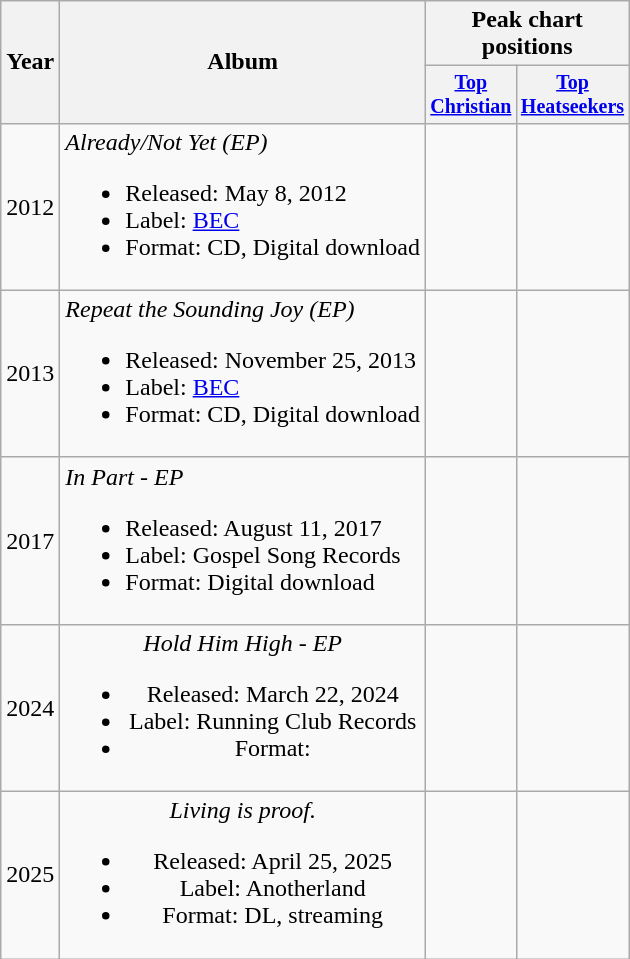<table class="wikitable" style="text-align:center;">
<tr>
<th rowspan="2">Year</th>
<th rowspan="2">Album</th>
<th colspan="3">Peak chart positions</th>
</tr>
<tr style="font-size:smaller;">
<th width="40"><a href='#'>Top<br>Christian</a></th>
<th width="40"><a href='#'>Top<br>Heatseekers</a></th>
</tr>
<tr>
<td>2012</td>
<td align="left"><em>Already/Not Yet (EP)</em><br><ul><li>Released: May 8, 2012</li><li>Label: <a href='#'>BEC</a></li><li>Format: CD, Digital download</li></ul></td>
<td></td>
<td></td>
</tr>
<tr>
<td>2013</td>
<td align="left"><em>Repeat the Sounding Joy (EP)</em><br><ul><li>Released: November 25, 2013</li><li>Label: <a href='#'>BEC</a></li><li>Format: CD, Digital download</li></ul></td>
<td></td>
<td></td>
</tr>
<tr>
<td>2017</td>
<td align="left"><em>In Part  - EP</em><br><ul><li>Released: August 11, 2017</li><li>Label: Gospel Song Records</li><li>Format: Digital download</li></ul></td>
<td></td>
<td></td>
</tr>
<tr>
<td>2024</td>
<td><em>Hold Him High - EP</em><br><ul><li>Released: March 22, 2024</li><li>Label: Running Club Records</li><li>Format:</li></ul></td>
<td></td>
<td></td>
</tr>
<tr>
<td>2025</td>
<td><em>Living is proof.</em><br><ul><li>Released: April 25, 2025</li><li>Label: Anotherland</li><li>Format: DL, streaming</li></ul></td>
<td></td>
<td></td>
</tr>
</table>
